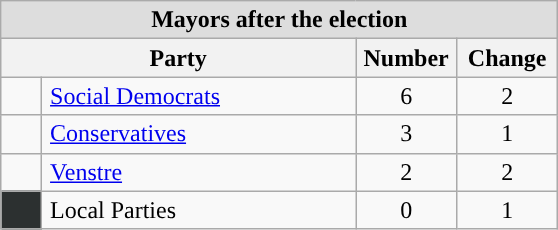<table class="wikitable" style="">
<tr>
<td colspan="4" style="background:#dddddd; text-align:center;"><strong>Mayors after the election</strong></td>
</tr>
<tr>
<th colspan="2">Party</th>
<th style="width:60px;">Number</th>
<th style="width:60px;">Change</th>
</tr>
<tr>
<td style="background:"></td>
<td style="padding-left:5px;"><a href='#'>Social Democrats</a></td>
<td style="text-align:center;">6</td>
<td style="text-align:center;"> 2</td>
</tr>
<tr>
<td style="background:"></td>
<td style="padding-left:5px;"><a href='#'>Conservatives</a></td>
<td style="text-align:center;">3</td>
<td style="text-align:center;"> 1</td>
</tr>
<tr>
<td style="width:20px; background:"></td>
<td style="width:200px; padding-left:5px;"><a href='#'>Venstre</a></td>
<td style="text-align:center;">2</td>
<td style="text-align:center;"> 2</td>
</tr>
<tr>
<td style="background:#2c3030;"></td>
<td style="padding-left:5px;">Local Parties</td>
<td style="text-align:center;">0</td>
<td style="text-align:center;"> 1</td>
</tr>
</table>
